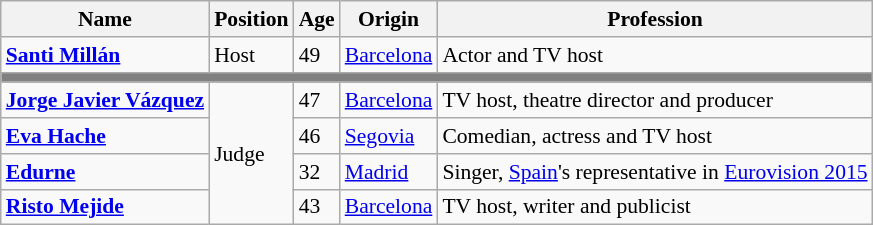<table class="wikitable" style="font-size:90%;">
<tr>
<th>Name</th>
<th>Position</th>
<th>Age</th>
<th>Origin</th>
<th>Profession</th>
</tr>
<tr>
<td><strong><a href='#'>Santi Millán</a></strong></td>
<td>Host</td>
<td>49</td>
<td><a href='#'>Barcelona</a></td>
<td>Actor and TV host</td>
</tr>
<tr>
<th colspan="5" style="background: none repeat scroll 0px 0px #808080;"></th>
</tr>
<tr>
<td><strong><a href='#'>Jorge Javier Vázquez</a></strong></td>
<td rowspan="4">Judge</td>
<td>47</td>
<td><a href='#'>Barcelona</a></td>
<td>TV host, theatre director and producer</td>
</tr>
<tr>
<td><strong><a href='#'>Eva Hache</a></strong></td>
<td>46</td>
<td><a href='#'>Segovia</a></td>
<td>Comedian, actress and TV host</td>
</tr>
<tr>
<td><strong><a href='#'>Edurne</a></strong></td>
<td>32</td>
<td><a href='#'>Madrid</a></td>
<td>Singer, <a href='#'>Spain</a>'s representative in <a href='#'>Eurovision 2015</a></td>
</tr>
<tr>
<td><strong><a href='#'>Risto Mejide</a></strong></td>
<td>43</td>
<td><a href='#'>Barcelona</a></td>
<td>TV host, writer and publicist</td>
</tr>
</table>
